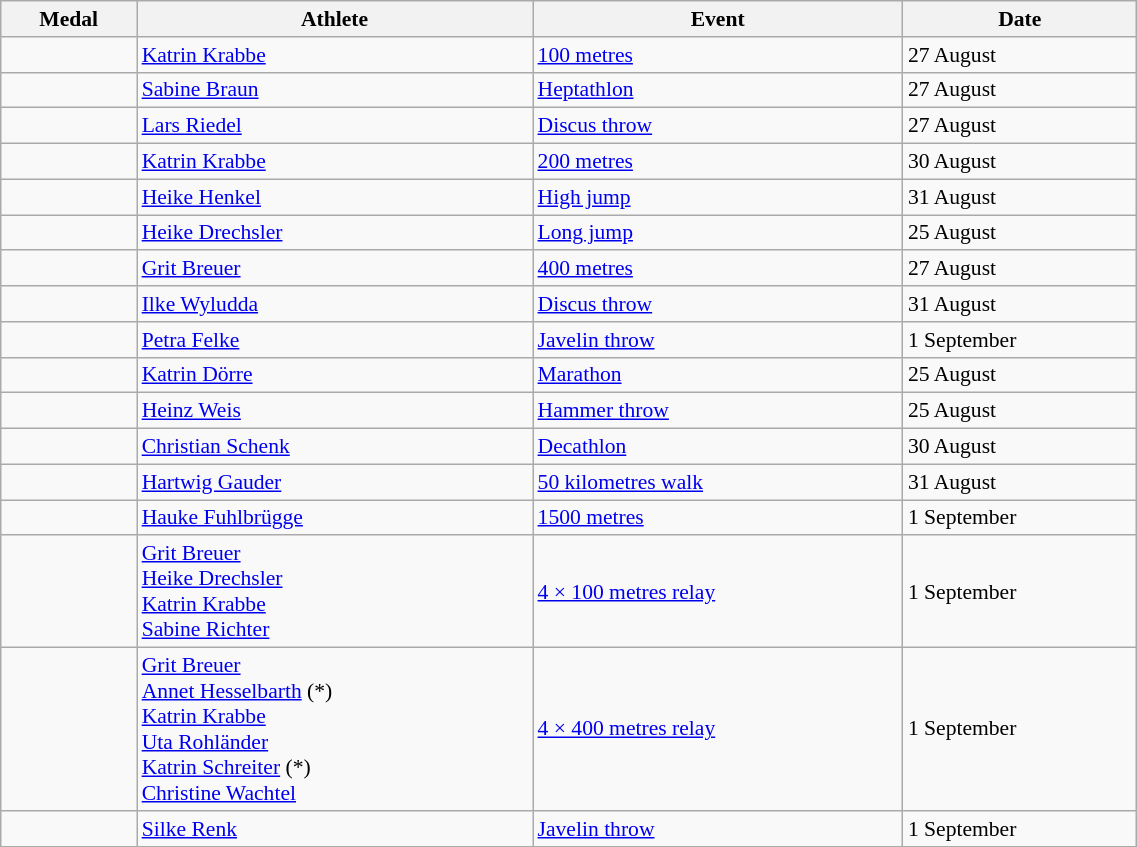<table class=wikitable style=font-size:90% width=60%>
<tr>
<th>Medal</th>
<th>Athlete</th>
<th>Event</th>
<th>Date</th>
</tr>
<tr>
<td></td>
<td><a href='#'>Katrin Krabbe</a></td>
<td><a href='#'>100 metres</a></td>
<td>27 August</td>
</tr>
<tr>
<td></td>
<td><a href='#'>Sabine Braun</a></td>
<td><a href='#'>Heptathlon</a></td>
<td>27 August</td>
</tr>
<tr>
<td></td>
<td><a href='#'>Lars Riedel</a></td>
<td><a href='#'>Discus throw</a></td>
<td>27 August</td>
</tr>
<tr>
<td></td>
<td><a href='#'>Katrin Krabbe</a></td>
<td><a href='#'>200 metres</a></td>
<td>30 August</td>
</tr>
<tr>
<td></td>
<td><a href='#'>Heike Henkel</a></td>
<td><a href='#'>High jump</a></td>
<td>31 August</td>
</tr>
<tr>
<td></td>
<td><a href='#'>Heike Drechsler</a></td>
<td><a href='#'>Long jump</a></td>
<td>25 August</td>
</tr>
<tr>
<td></td>
<td><a href='#'>Grit Breuer</a></td>
<td><a href='#'>400 metres</a></td>
<td>27 August</td>
</tr>
<tr>
<td></td>
<td><a href='#'>Ilke Wyludda</a></td>
<td><a href='#'>Discus throw</a></td>
<td>31 August</td>
</tr>
<tr>
<td></td>
<td><a href='#'>Petra Felke</a></td>
<td><a href='#'>Javelin throw</a></td>
<td>1 September</td>
</tr>
<tr>
<td></td>
<td><a href='#'>Katrin Dörre</a></td>
<td><a href='#'>Marathon</a></td>
<td>25 August</td>
</tr>
<tr>
<td></td>
<td><a href='#'>Heinz Weis</a></td>
<td><a href='#'>Hammer throw</a></td>
<td>25 August</td>
</tr>
<tr>
<td></td>
<td><a href='#'>Christian Schenk</a></td>
<td><a href='#'>Decathlon</a></td>
<td>30 August</td>
</tr>
<tr>
<td></td>
<td><a href='#'>Hartwig Gauder</a></td>
<td><a href='#'>50 kilometres walk</a></td>
<td>31 August</td>
</tr>
<tr>
<td></td>
<td><a href='#'>Hauke Fuhlbrügge</a></td>
<td><a href='#'>1500 metres</a></td>
<td>1 September</td>
</tr>
<tr>
<td></td>
<td><a href='#'>Grit Breuer</a><br><a href='#'>Heike Drechsler</a><br><a href='#'>Katrin Krabbe</a><br><a href='#'>Sabine Richter</a></td>
<td><a href='#'>4 × 100 metres relay</a></td>
<td>1 September</td>
</tr>
<tr>
<td></td>
<td><a href='#'>Grit Breuer</a><br><a href='#'>Annet Hesselbarth</a> (*)<br><a href='#'>Katrin Krabbe</a><br><a href='#'>Uta Rohländer</a><br><a href='#'>Katrin Schreiter</a> (*)<br><a href='#'>Christine Wachtel</a></td>
<td><a href='#'>4 × 400 metres relay</a></td>
<td>1 September</td>
</tr>
<tr>
<td></td>
<td><a href='#'>Silke Renk</a></td>
<td><a href='#'>Javelin throw</a></td>
<td>1 September</td>
</tr>
</table>
